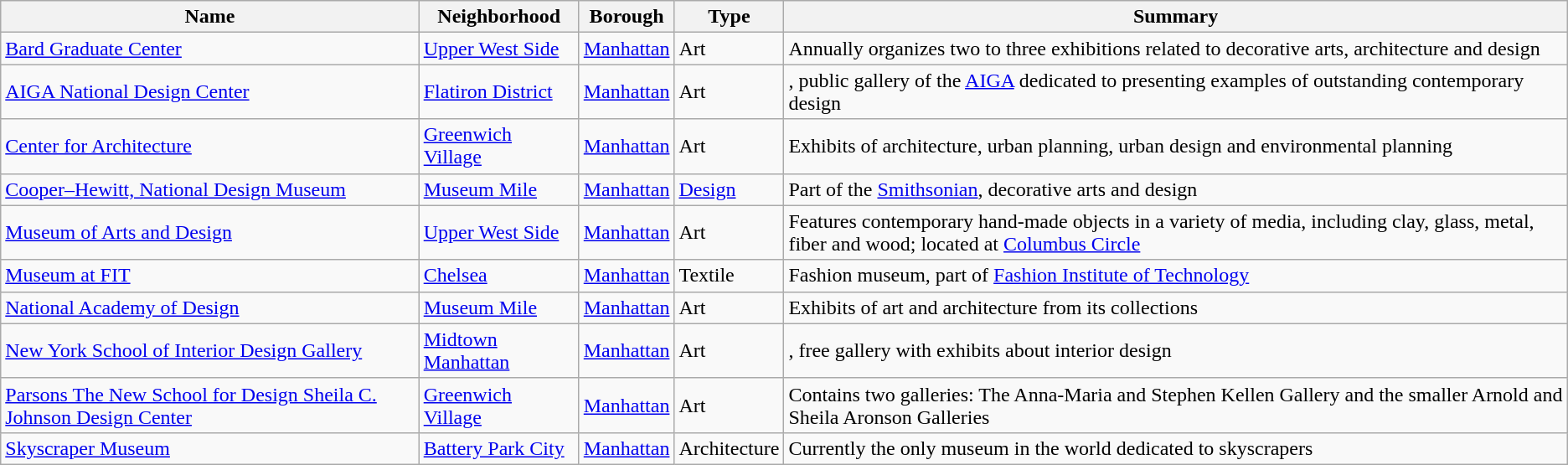<table class="wikitable sortable">
<tr>
<th>Name</th>
<th>Neighborhood</th>
<th>Borough</th>
<th>Type</th>
<th>Summary</th>
</tr>
<tr>
<td><a href='#'>Bard Graduate Center</a></td>
<td><a href='#'>Upper West Side</a></td>
<td><a href='#'>Manhattan</a></td>
<td>Art</td>
<td>Annually organizes two to three exhibitions related to decorative arts, architecture and design</td>
</tr>
<tr>
<td><a href='#'>AIGA National Design Center</a></td>
<td><a href='#'>Flatiron District</a></td>
<td><a href='#'>Manhattan</a></td>
<td>Art</td>
<td>, public gallery of the <a href='#'>AIGA</a> dedicated to presenting examples of outstanding contemporary design</td>
</tr>
<tr>
<td><a href='#'>Center for Architecture</a></td>
<td><a href='#'>Greenwich Village</a></td>
<td><a href='#'>Manhattan</a></td>
<td>Art</td>
<td>Exhibits of architecture, urban planning, urban design and environmental planning</td>
</tr>
<tr>
<td><a href='#'>Cooper–Hewitt, National Design Museum</a></td>
<td><a href='#'>Museum Mile</a></td>
<td><a href='#'>Manhattan</a></td>
<td><a href='#'>Design</a></td>
<td>Part of the <a href='#'>Smithsonian</a>, decorative arts and design</td>
</tr>
<tr>
<td><a href='#'>Museum of Arts and Design</a></td>
<td><a href='#'>Upper West Side</a></td>
<td><a href='#'>Manhattan</a></td>
<td>Art</td>
<td>Features contemporary hand-made objects in a variety of media, including clay, glass, metal, fiber and wood; located at <a href='#'>Columbus Circle</a></td>
</tr>
<tr>
<td><a href='#'>Museum at FIT</a></td>
<td><a href='#'>Chelsea</a></td>
<td><a href='#'>Manhattan</a></td>
<td>Textile</td>
<td>Fashion museum, part of <a href='#'>Fashion Institute of Technology</a></td>
</tr>
<tr>
<td><a href='#'>National Academy of Design</a></td>
<td><a href='#'>Museum Mile</a></td>
<td><a href='#'>Manhattan</a></td>
<td>Art</td>
<td>Exhibits of art and architecture from its collections</td>
</tr>
<tr>
<td><a href='#'>New York School of Interior Design Gallery</a></td>
<td><a href='#'>Midtown Manhattan</a></td>
<td><a href='#'>Manhattan</a></td>
<td>Art</td>
<td>, free gallery with exhibits about interior design</td>
</tr>
<tr>
<td><a href='#'>Parsons The New School for Design Sheila C. Johnson Design Center</a></td>
<td><a href='#'>Greenwich Village</a></td>
<td><a href='#'>Manhattan</a></td>
<td>Art</td>
<td>Contains two galleries: The Anna-Maria and Stephen Kellen Gallery and the smaller Arnold and Sheila Aronson Galleries</td>
</tr>
<tr>
<td><a href='#'>Skyscraper Museum</a></td>
<td><a href='#'>Battery Park City</a></td>
<td><a href='#'>Manhattan</a></td>
<td>Architecture</td>
<td>Currently the only museum in the world dedicated to skyscrapers</td>
</tr>
</table>
